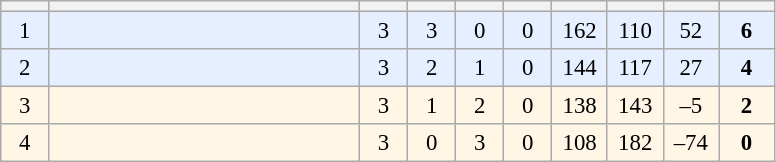<table class="wikitable" style="text-align:center; font-size:95%">
<tr>
<th width="25"></th>
<th width="200"></th>
<th width="25"></th>
<th width="25"></th>
<th width="25"></th>
<th width="25"></th>
<th width="30"></th>
<th width="30"></th>
<th width="30"></th>
<th width="30"></th>
</tr>
<tr style="background:#e6efff">
<td>1</td>
<td style="text-align:left"></td>
<td>3</td>
<td>3</td>
<td>0</td>
<td>0</td>
<td>162</td>
<td>110</td>
<td>52</td>
<td><strong>6</strong></td>
</tr>
<tr style="background:#e6efff">
<td>2</td>
<td style="text-align:left"></td>
<td>3</td>
<td>2</td>
<td>1</td>
<td>0</td>
<td>144</td>
<td>117</td>
<td>27</td>
<td><strong>4</strong></td>
</tr>
<tr style="background:#fff6e6">
<td>3</td>
<td style="text-align:left"></td>
<td>3</td>
<td>1</td>
<td>2</td>
<td>0</td>
<td>138</td>
<td>143</td>
<td>–5</td>
<td><strong>2</strong></td>
</tr>
<tr style="background:#fff6e6">
<td>4</td>
<td style="text-align:left"></td>
<td>3</td>
<td>0</td>
<td>3</td>
<td>0</td>
<td>108</td>
<td>182</td>
<td>–74</td>
<td><strong>0</strong></td>
</tr>
</table>
